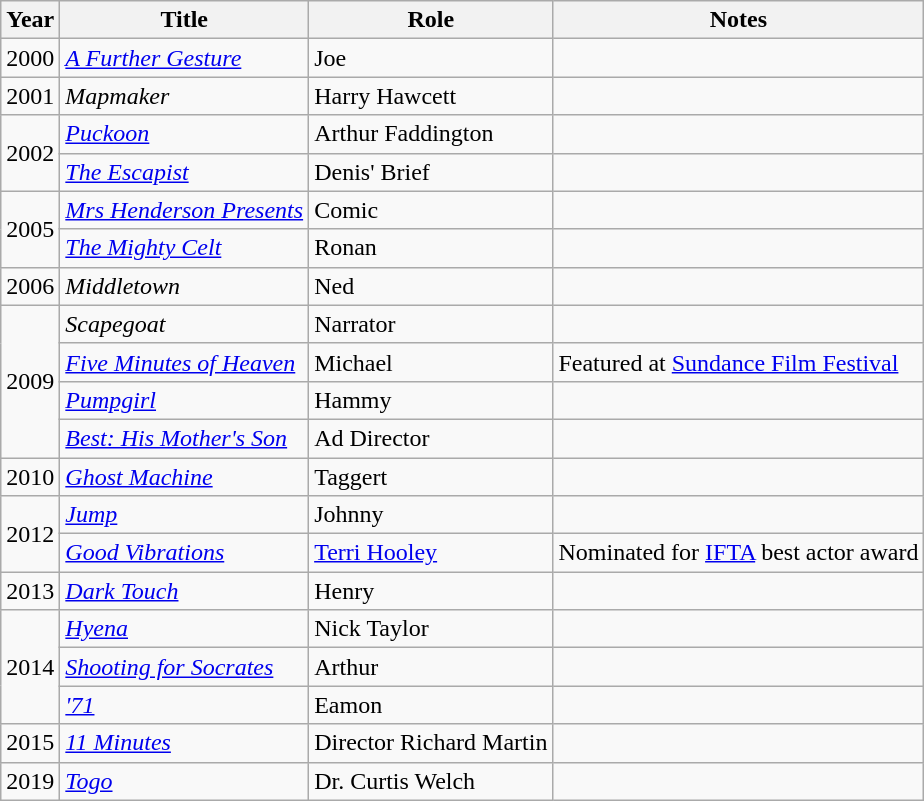<table class="wikitable sortable">
<tr>
<th>Year</th>
<th>Title</th>
<th>Role</th>
<th class="unsortable">Notes</th>
</tr>
<tr>
<td>2000</td>
<td><em><a href='#'>A Further Gesture</a></em></td>
<td>Joe</td>
<td></td>
</tr>
<tr>
<td>2001</td>
<td><em>Mapmaker</em></td>
<td>Harry Hawcett</td>
<td></td>
</tr>
<tr>
<td rowspan="2">2002</td>
<td><em><a href='#'>Puckoon</a></em></td>
<td>Arthur Faddington</td>
<td></td>
</tr>
<tr>
<td><em><a href='#'>The Escapist</a></em></td>
<td>Denis' Brief</td>
<td></td>
</tr>
<tr>
<td rowspan="2">2005</td>
<td><em><a href='#'>Mrs Henderson Presents</a></em></td>
<td>Comic</td>
<td></td>
</tr>
<tr>
<td><em><a href='#'>The Mighty Celt</a></em></td>
<td>Ronan</td>
<td></td>
</tr>
<tr>
<td>2006</td>
<td><em>Middletown</em></td>
<td>Ned</td>
<td></td>
</tr>
<tr>
<td rowspan="4">2009</td>
<td><em>Scapegoat</em></td>
<td>Narrator</td>
<td></td>
</tr>
<tr>
<td><em><a href='#'>Five Minutes of Heaven</a></em></td>
<td>Michael</td>
<td>Featured at <a href='#'>Sundance Film Festival</a></td>
</tr>
<tr>
<td><em><a href='#'>Pumpgirl</a></em></td>
<td>Hammy</td>
<td></td>
</tr>
<tr>
<td><em><a href='#'>Best: His Mother's Son</a></em></td>
<td>Ad Director</td>
<td></td>
</tr>
<tr>
<td>2010</td>
<td><em><a href='#'>Ghost Machine</a></em></td>
<td>Taggert</td>
<td></td>
</tr>
<tr>
<td rowspan="2">2012</td>
<td><em><a href='#'>Jump</a></em></td>
<td>Johnny</td>
<td></td>
</tr>
<tr>
<td><em><a href='#'>Good Vibrations</a></em></td>
<td><a href='#'>Terri Hooley</a></td>
<td>Nominated for <a href='#'>IFTA</a> best actor award</td>
</tr>
<tr>
<td>2013</td>
<td><em><a href='#'>Dark Touch</a></em></td>
<td>Henry</td>
<td></td>
</tr>
<tr>
<td rowspan="3">2014</td>
<td><em><a href='#'>Hyena</a></em></td>
<td>Nick Taylor</td>
<td></td>
</tr>
<tr>
<td><em><a href='#'>Shooting for Socrates</a></em></td>
<td>Arthur</td>
<td></td>
</tr>
<tr>
<td><em><a href='#'>'71</a></em></td>
<td>Eamon</td>
<td></td>
</tr>
<tr>
<td>2015</td>
<td><em><a href='#'>11 Minutes</a></em></td>
<td>Director Richard Martin</td>
<td></td>
</tr>
<tr>
<td>2019</td>
<td><em><a href='#'>Togo</a></em></td>
<td>Dr. Curtis Welch</td>
<td></td>
</tr>
</table>
